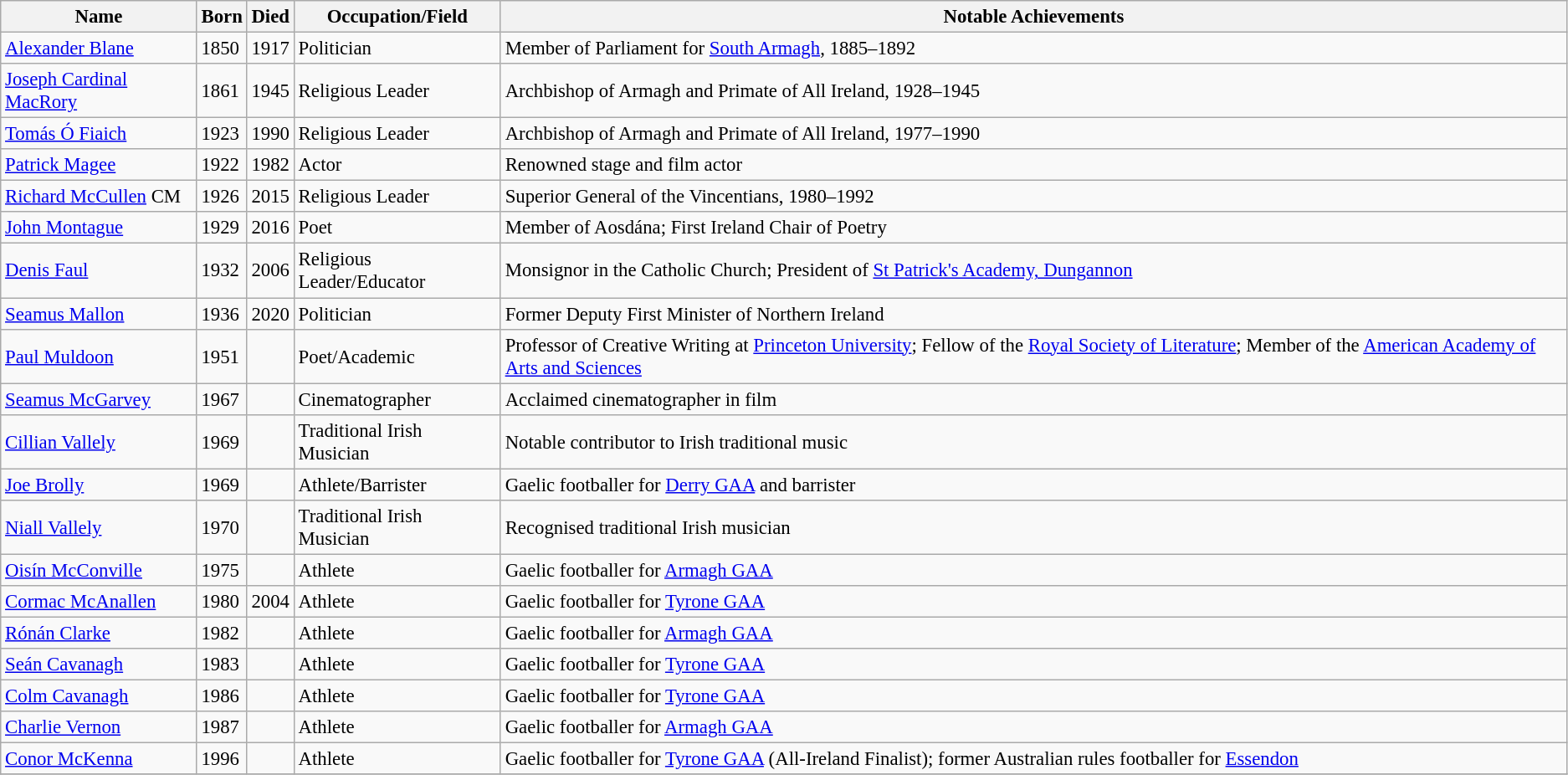<table class="wikitable" style="font-size: 95%;">
<tr>
<th>Name</th>
<th>Born</th>
<th>Died</th>
<th>Occupation/Field</th>
<th>Notable Achievements</th>
</tr>
<tr>
<td><a href='#'>Alexander Blane</a></td>
<td>1850</td>
<td>1917</td>
<td>Politician</td>
<td>Member of Parliament for <a href='#'>South Armagh</a>, 1885–1892</td>
</tr>
<tr>
<td><a href='#'>Joseph Cardinal MacRory</a></td>
<td>1861</td>
<td>1945</td>
<td>Religious Leader</td>
<td>Archbishop of Armagh and Primate of All Ireland, 1928–1945</td>
</tr>
<tr>
<td><a href='#'>Tomás Ó Fiaich</a></td>
<td>1923</td>
<td>1990</td>
<td>Religious Leader</td>
<td>Archbishop of Armagh and Primate of All Ireland, 1977–1990</td>
</tr>
<tr>
<td><a href='#'>Patrick Magee</a></td>
<td>1922</td>
<td>1982</td>
<td>Actor</td>
<td>Renowned stage and film actor</td>
</tr>
<tr>
<td><a href='#'>Richard McCullen</a> CM</td>
<td>1926</td>
<td>2015</td>
<td>Religious Leader</td>
<td>Superior General of the Vincentians, 1980–1992</td>
</tr>
<tr>
<td><a href='#'>John Montague</a></td>
<td>1929</td>
<td>2016</td>
<td>Poet</td>
<td>Member of Aosdána; First Ireland Chair of Poetry</td>
</tr>
<tr>
<td><a href='#'>Denis Faul</a></td>
<td>1932</td>
<td>2006</td>
<td>Religious Leader/Educator</td>
<td>Monsignor in the Catholic Church; President of <a href='#'>St Patrick's Academy, Dungannon</a></td>
</tr>
<tr>
<td><a href='#'>Seamus Mallon</a></td>
<td>1936</td>
<td>2020</td>
<td>Politician</td>
<td>Former Deputy First Minister of Northern Ireland</td>
</tr>
<tr>
<td><a href='#'>Paul Muldoon</a></td>
<td>1951</td>
<td></td>
<td>Poet/Academic</td>
<td>Professor of Creative Writing at <a href='#'>Princeton University</a>; Fellow of the <a href='#'>Royal Society of Literature</a>; Member of the <a href='#'>American Academy of Arts and Sciences</a></td>
</tr>
<tr>
<td><a href='#'>Seamus McGarvey</a></td>
<td>1967</td>
<td></td>
<td>Cinematographer</td>
<td>Acclaimed cinematographer in film</td>
</tr>
<tr>
<td><a href='#'>Cillian Vallely</a></td>
<td>1969</td>
<td></td>
<td>Traditional Irish Musician</td>
<td>Notable contributor to Irish traditional music</td>
</tr>
<tr>
<td><a href='#'>Joe Brolly</a></td>
<td>1969</td>
<td></td>
<td>Athlete/Barrister</td>
<td>Gaelic footballer for <a href='#'>Derry GAA</a> and barrister</td>
</tr>
<tr>
<td><a href='#'>Niall Vallely</a></td>
<td>1970</td>
<td></td>
<td>Traditional Irish Musician</td>
<td>Recognised traditional Irish musician</td>
</tr>
<tr>
<td><a href='#'>Oisín McConville</a></td>
<td>1975</td>
<td></td>
<td>Athlete</td>
<td>Gaelic footballer for <a href='#'>Armagh GAA</a></td>
</tr>
<tr>
<td><a href='#'>Cormac McAnallen</a></td>
<td>1980</td>
<td>2004</td>
<td>Athlete</td>
<td>Gaelic footballer for <a href='#'>Tyrone GAA</a></td>
</tr>
<tr>
<td><a href='#'>Rónán Clarke</a></td>
<td>1982</td>
<td></td>
<td>Athlete</td>
<td>Gaelic footballer for <a href='#'>Armagh GAA</a></td>
</tr>
<tr>
<td><a href='#'>Seán Cavanagh</a></td>
<td>1983</td>
<td></td>
<td>Athlete</td>
<td>Gaelic footballer for <a href='#'>Tyrone GAA</a></td>
</tr>
<tr>
<td><a href='#'>Colm Cavanagh</a></td>
<td>1986</td>
<td></td>
<td>Athlete</td>
<td>Gaelic footballer for <a href='#'>Tyrone GAA</a></td>
</tr>
<tr>
<td><a href='#'>Charlie Vernon</a></td>
<td>1987</td>
<td></td>
<td>Athlete</td>
<td>Gaelic footballer for <a href='#'>Armagh GAA</a></td>
</tr>
<tr>
<td><a href='#'>Conor McKenna</a></td>
<td>1996</td>
<td></td>
<td>Athlete</td>
<td>Gaelic footballer for <a href='#'>Tyrone GAA</a> (All‑Ireland Finalist); former Australian rules footballer for <a href='#'>Essendon</a></td>
</tr>
<tr>
</tr>
</table>
